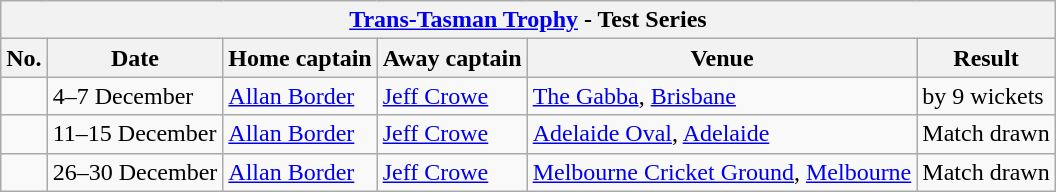<table class="wikitable">
<tr>
<th colspan="9"><a href='#'>Trans-Tasman Trophy</a> - Test Series</th>
</tr>
<tr>
<th>No.</th>
<th>Date</th>
<th>Home captain</th>
<th>Away captain</th>
<th>Venue</th>
<th>Result</th>
</tr>
<tr>
<td></td>
<td>4–7 December</td>
<td><a href='#'>Allan Border</a></td>
<td><a href='#'>Jeff Crowe</a></td>
<td><a href='#'>The Gabba</a>, <a href='#'>Brisbane</a></td>
<td> by 9 wickets</td>
</tr>
<tr>
<td></td>
<td>11–15 December</td>
<td><a href='#'>Allan Border</a></td>
<td><a href='#'>Jeff Crowe</a></td>
<td><a href='#'>Adelaide Oval</a>, <a href='#'>Adelaide</a></td>
<td>Match drawn</td>
</tr>
<tr>
<td></td>
<td>26–30 December</td>
<td><a href='#'>Allan Border</a></td>
<td><a href='#'>Jeff Crowe</a></td>
<td><a href='#'>Melbourne Cricket Ground</a>, <a href='#'>Melbourne</a></td>
<td>Match drawn</td>
</tr>
</table>
